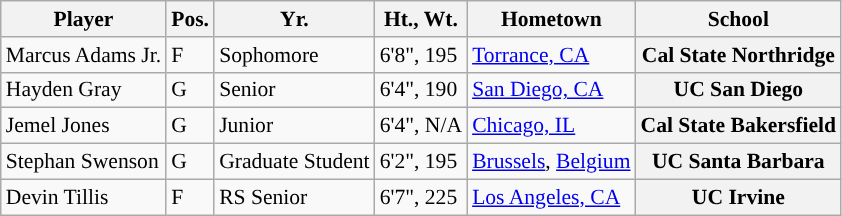<table class="wikitable" style="white-space:nowrap; font-size:90%;">
<tr>
<th>Player</th>
<th>Pos.</th>
<th>Yr.</th>
<th>Ht., Wt.</th>
<th>Hometown</th>
<th>School</th>
</tr>
<tr>
<td>Marcus Adams Jr.</td>
<td>F</td>
<td>Sophomore</td>
<td>6'8", 195</td>
<td><a href='#'>Torrance, CA</a></td>
<th>Cal State Northridge</th>
</tr>
<tr>
<td>Hayden Gray</td>
<td>G</td>
<td>Senior</td>
<td>6'4", 190</td>
<td><a href='#'>San Diego, CA</a></td>
<th>UC San Diego</th>
</tr>
<tr>
<td>Jemel Jones</td>
<td>G</td>
<td>Junior</td>
<td>6'4", N/A</td>
<td><a href='#'>Chicago, IL</a></td>
<th>Cal State Bakersfield</th>
</tr>
<tr>
<td>Stephan Swenson</td>
<td>G</td>
<td>Graduate Student</td>
<td>6'2", 195</td>
<td><a href='#'>Brussels</a>, <a href='#'>Belgium</a></td>
<th>UC Santa Barbara</th>
</tr>
<tr>
<td>Devin Tillis</td>
<td>F</td>
<td>RS Senior</td>
<td>6'7", 225</td>
<td><a href='#'>Los Angeles, CA</a></td>
<th>UC Irvine</th>
</tr>
</table>
